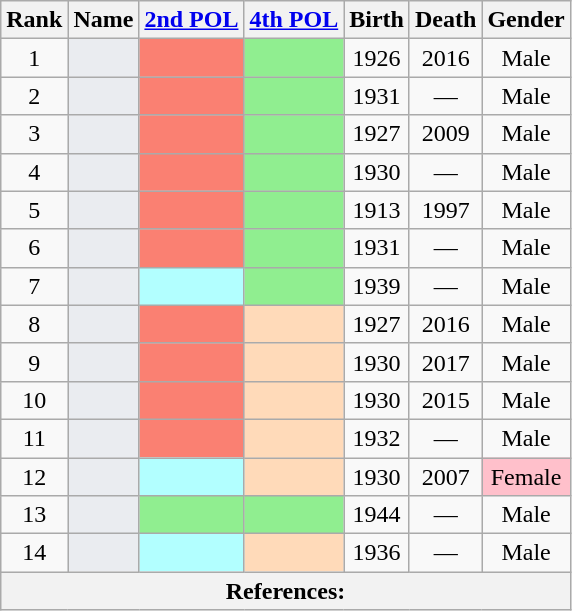<table class="wikitable sortable" style=text-align:center>
<tr>
<th>Rank</th>
<th>Name</th>
<th unsortable><a href='#'>2nd POL</a></th>
<th unsortable><a href='#'>4th POL</a></th>
<th>Birth</th>
<th>Death</th>
<th>Gender</th>
</tr>
<tr>
<td>1</td>
<td bgcolor = #EAECF0></td>
<td bgcolor = Salmon></td>
<td bgcolor = LightGreen></td>
<td>1926</td>
<td>2016</td>
<td>Male</td>
</tr>
<tr>
<td>2</td>
<td bgcolor = #EAECF0></td>
<td bgcolor = Salmon></td>
<td bgcolor = LightGreen></td>
<td>1931</td>
<td>—</td>
<td>Male</td>
</tr>
<tr>
<td>3</td>
<td bgcolor = #EAECF0></td>
<td bgcolor = Salmon></td>
<td bgcolor = LightGreen></td>
<td>1927</td>
<td>2009</td>
<td>Male</td>
</tr>
<tr>
<td>4</td>
<td bgcolor = #EAECF0></td>
<td bgcolor = Salmon></td>
<td bgcolor = LightGreen></td>
<td>1930</td>
<td>—</td>
<td>Male</td>
</tr>
<tr>
<td>5</td>
<td bgcolor = #EAECF0></td>
<td bgcolor = Salmon></td>
<td bgcolor = LightGreen></td>
<td>1913</td>
<td>1997</td>
<td>Male</td>
</tr>
<tr>
<td>6</td>
<td bgcolor = #EAECF0></td>
<td bgcolor = Salmon></td>
<td bgcolor = LightGreen></td>
<td>1931</td>
<td>—</td>
<td>Male</td>
</tr>
<tr>
<td>7</td>
<td bgcolor = #EAECF0></td>
<td bgcolor = #B2FFFF></td>
<td bgcolor = LightGreen></td>
<td>1939</td>
<td>—</td>
<td>Male</td>
</tr>
<tr>
<td>8</td>
<td bgcolor = #EAECF0></td>
<td bgcolor = Salmon></td>
<td bgcolor = PeachPuff></td>
<td>1927</td>
<td>2016</td>
<td>Male</td>
</tr>
<tr>
<td>9</td>
<td bgcolor = #EAECF0></td>
<td bgcolor = Salmon></td>
<td bgcolor = PeachPuff></td>
<td>1930</td>
<td>2017</td>
<td>Male</td>
</tr>
<tr>
<td>10</td>
<td bgcolor = #EAECF0></td>
<td bgcolor = Salmon></td>
<td bgcolor = PeachPuff></td>
<td>1930</td>
<td>2015</td>
<td>Male</td>
</tr>
<tr>
<td>11</td>
<td bgcolor = #EAECF0></td>
<td bgcolor = Salmon></td>
<td bgcolor = PeachPuff></td>
<td>1932</td>
<td>—</td>
<td>Male</td>
</tr>
<tr>
<td>12</td>
<td bgcolor = #EAECF0></td>
<td bgcolor = #B2FFFF></td>
<td bgcolor = PeachPuff></td>
<td>1930</td>
<td>2007</td>
<td bgcolor = Pink>Female</td>
</tr>
<tr>
<td>13</td>
<td bgcolor = #EAECF0></td>
<td bgcolor = LightGreen></td>
<td bgcolor = LightGreen></td>
<td>1944</td>
<td>—</td>
<td>Male</td>
</tr>
<tr>
<td>14</td>
<td bgcolor = #EAECF0></td>
<td bgcolor = #B2FFFF></td>
<td bgcolor = PeachPuff></td>
<td>1936</td>
<td>—</td>
<td>Male</td>
</tr>
<tr class=sortbottom>
<th colspan = "7" align = left><strong>References:</strong><br></th>
</tr>
</table>
